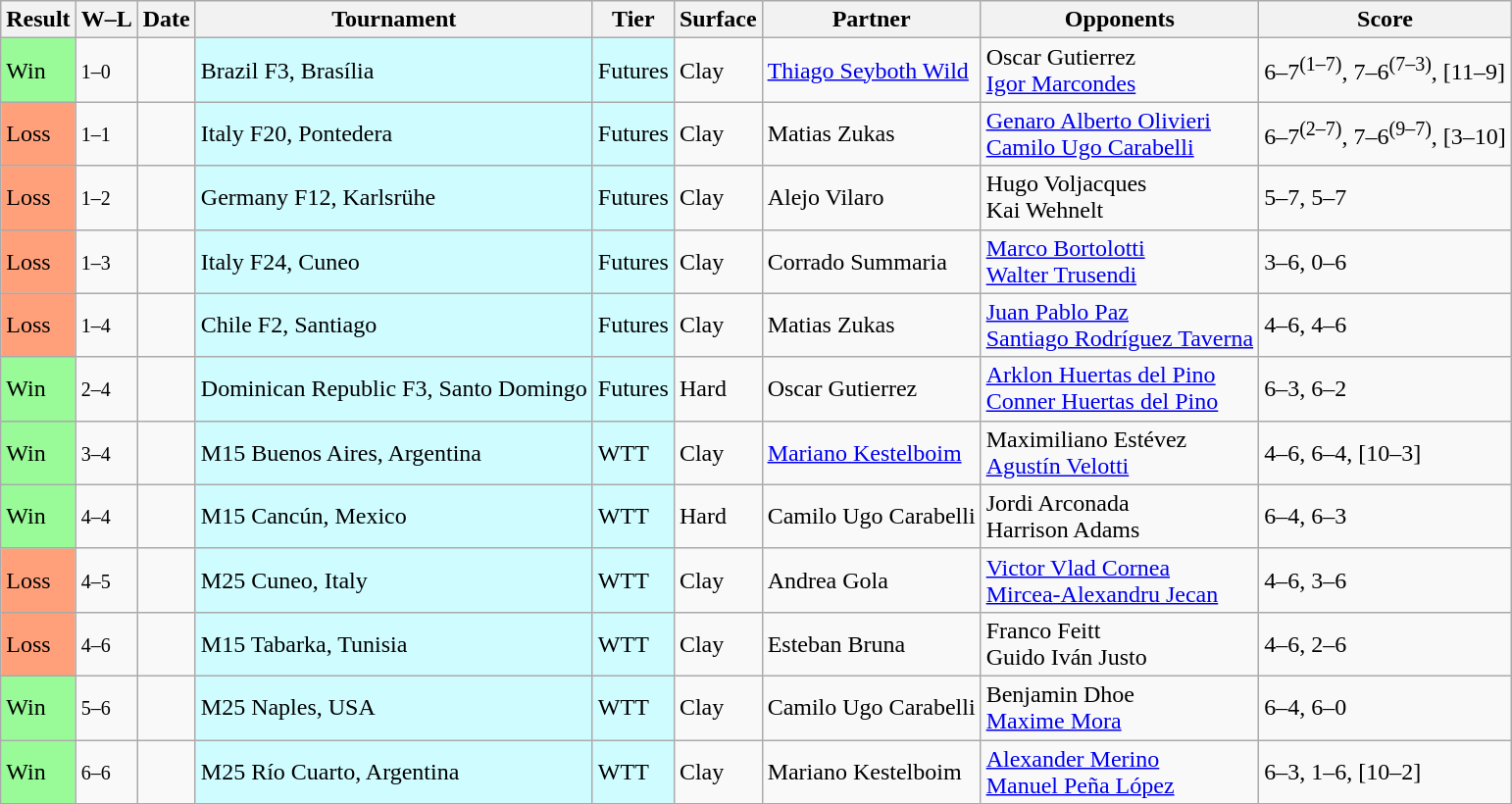<table class="sortable wikitable nowrap">
<tr>
<th>Result</th>
<th class="unsortable">W–L</th>
<th>Date</th>
<th>Tournament</th>
<th>Tier</th>
<th>Surface</th>
<th>Partner</th>
<th>Opponents</th>
<th class="unsortable">Score</th>
</tr>
<tr>
<td bgcolor=98fb98>Win</td>
<td><small>1–0</small></td>
<td></td>
<td style="background:#cffcff;">Brazil F3, Brasília</td>
<td style="background:#cffcff;">Futures</td>
<td>Clay</td>
<td> <a href='#'>Thiago Seyboth Wild</a></td>
<td> Oscar Gutierrez <br>  <a href='#'>Igor Marcondes</a></td>
<td>6–7<sup>(1–7)</sup>, 7–6<sup>(7–3)</sup>, [11–9]</td>
</tr>
<tr>
<td bgcolor=ffa07a>Loss</td>
<td><small>1–1</small></td>
<td></td>
<td style="background:#cffcff;">Italy F20, Pontedera</td>
<td style="background:#cffcff;">Futures</td>
<td>Clay</td>
<td> Matias Zukas</td>
<td> <a href='#'>Genaro Alberto Olivieri</a> <br>  <a href='#'>Camilo Ugo Carabelli</a></td>
<td>6–7<sup>(2–7)</sup>, 7–6<sup>(9–7)</sup>, [3–10]</td>
</tr>
<tr>
<td bgcolor=ffa07a>Loss</td>
<td><small>1–2</small></td>
<td></td>
<td style="background:#cffcff;">Germany F12, Karlsrühe</td>
<td style="background:#cffcff;">Futures</td>
<td>Clay</td>
<td> Alejo Vilaro</td>
<td> Hugo Voljacques <br>  Kai Wehnelt</td>
<td>5–7, 5–7</td>
</tr>
<tr>
<td bgcolor=ffa07a>Loss</td>
<td><small>1–3</small></td>
<td></td>
<td style="background:#cffcff;">Italy F24, Cuneo</td>
<td style="background:#cffcff;">Futures</td>
<td>Clay</td>
<td> Corrado Summaria</td>
<td> <a href='#'>Marco Bortolotti</a> <br>  <a href='#'>Walter Trusendi</a></td>
<td>3–6, 0–6</td>
</tr>
<tr>
<td bgcolor=ffa07a>Loss</td>
<td><small>1–4</small></td>
<td></td>
<td style="background:#cffcff;">Chile F2, Santiago</td>
<td style="background:#cffcff;">Futures</td>
<td>Clay</td>
<td> Matias Zukas</td>
<td> <a href='#'>Juan Pablo Paz</a> <br>  <a href='#'>Santiago Rodríguez Taverna</a></td>
<td>4–6, 4–6</td>
</tr>
<tr>
<td bgcolor=98fb98>Win</td>
<td><small>2–4</small></td>
<td></td>
<td style="background:#cffcff;">Dominican Republic F3, Santo Domingo</td>
<td style="background:#cffcff;">Futures</td>
<td>Hard</td>
<td> Oscar Gutierrez</td>
<td> <a href='#'>Arklon Huertas del Pino</a> <br>  <a href='#'>Conner Huertas del Pino</a></td>
<td>6–3, 6–2</td>
</tr>
<tr>
<td bgcolor=98fb98>Win</td>
<td><small>3–4</small></td>
<td></td>
<td style="background:#cffcff;">M15 Buenos Aires, Argentina</td>
<td style="background:#cffcff;">WTT</td>
<td>Clay</td>
<td> <a href='#'>Mariano Kestelboim</a></td>
<td> Maximiliano Estévez <br>  <a href='#'>Agustín Velotti</a></td>
<td>4–6, 6–4, [10–3]</td>
</tr>
<tr>
<td bgcolor=98fb98>Win</td>
<td><small>4–4</small></td>
<td></td>
<td style="background:#cffcff;">M15 Cancún, Mexico</td>
<td style="background:#cffcff;">WTT</td>
<td>Hard</td>
<td> Camilo Ugo Carabelli</td>
<td> Jordi Arconada <br>  Harrison Adams</td>
<td>6–4, 6–3</td>
</tr>
<tr>
<td bgcolor=ffa07a>Loss</td>
<td><small>4–5</small></td>
<td></td>
<td style="background:#cffcff;">M25 Cuneo, Italy</td>
<td style="background:#cffcff;">WTT</td>
<td>Clay</td>
<td> Andrea Gola</td>
<td> <a href='#'>Victor Vlad Cornea</a> <br>  <a href='#'>Mircea-Alexandru Jecan</a></td>
<td>4–6, 3–6</td>
</tr>
<tr>
<td bgcolor=ffa07a>Loss</td>
<td><small>4–6</small></td>
<td></td>
<td style="background:#cffcff;">M15 Tabarka, Tunisia</td>
<td style="background:#cffcff;">WTT</td>
<td>Clay</td>
<td> Esteban Bruna</td>
<td> Franco Feitt <br>  Guido Iván Justo</td>
<td>4–6, 2–6</td>
</tr>
<tr>
<td bgcolor=98fb98>Win</td>
<td><small>5–6</small></td>
<td></td>
<td style="background:#cffcff;">M25 Naples, USA</td>
<td style="background:#cffcff;">WTT</td>
<td>Clay</td>
<td> Camilo Ugo Carabelli</td>
<td> Benjamin Dhoe <br>  <a href='#'>Maxime Mora</a></td>
<td>6–4, 6–0</td>
</tr>
<tr>
<td bgcolor=98fb98>Win</td>
<td><small>6–6</small></td>
<td></td>
<td style="background:#cffcff;">M25 Río Cuarto, Argentina</td>
<td style="background:#cffcff;">WTT</td>
<td>Clay</td>
<td> Mariano Kestelboim</td>
<td> <a href='#'>Alexander Merino</a> <br>  <a href='#'>Manuel Peña López</a></td>
<td>6–3, 1–6, [10–2]</td>
</tr>
</table>
